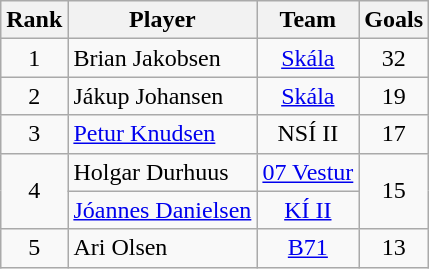<table class="wikitable" style="text-align:center;">
<tr>
<th>Rank</th>
<th>Player</th>
<th>Team</th>
<th>Goals</th>
</tr>
<tr>
<td>1</td>
<td style="text-align:left;"> Brian Jakobsen</td>
<td><a href='#'>Skála</a></td>
<td>32</td>
</tr>
<tr>
<td>2</td>
<td style="text-align:left;"> Jákup Johansen</td>
<td><a href='#'>Skála</a></td>
<td>19</td>
</tr>
<tr>
<td>3</td>
<td style="text-align:left;"> <a href='#'>Petur Knudsen</a></td>
<td>NSÍ II</td>
<td>17</td>
</tr>
<tr>
<td rowspan=2>4</td>
<td style="text-align:left;"> Holgar Durhuus</td>
<td><a href='#'>07 Vestur</a></td>
<td rowspan=2>15</td>
</tr>
<tr>
<td style="text-align:left;"> <a href='#'>Jóannes Danielsen</a></td>
<td><a href='#'>KÍ II</a></td>
</tr>
<tr>
<td>5</td>
<td style="text-align:left;"> Ari Olsen</td>
<td><a href='#'>B71</a></td>
<td>13</td>
</tr>
</table>
